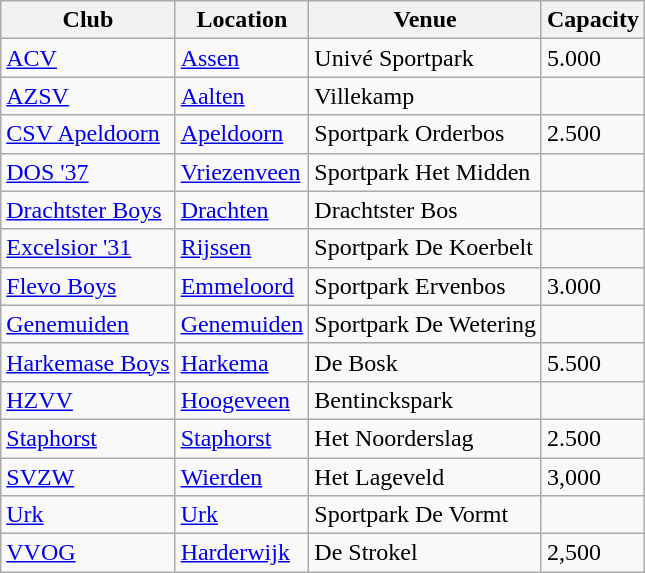<table class="wikitable sortable">
<tr>
<th>Club</th>
<th>Location</th>
<th>Venue</th>
<th>Capacity</th>
</tr>
<tr>
<td><a href='#'>ACV</a></td>
<td><a href='#'>Assen</a></td>
<td>Univé Sportpark</td>
<td>5.000</td>
</tr>
<tr>
<td><a href='#'>AZSV</a></td>
<td><a href='#'>Aalten</a></td>
<td>Villekamp</td>
<td></td>
</tr>
<tr>
<td><a href='#'>CSV Apeldoorn</a></td>
<td><a href='#'>Apeldoorn</a></td>
<td>Sportpark Orderbos</td>
<td>2.500</td>
</tr>
<tr>
<td><a href='#'>DOS '37</a></td>
<td><a href='#'>Vriezenveen</a></td>
<td>Sportpark Het Midden</td>
<td></td>
</tr>
<tr>
<td><a href='#'>Drachtster Boys</a></td>
<td><a href='#'>Drachten</a></td>
<td>Drachtster Bos</td>
<td></td>
</tr>
<tr>
<td><a href='#'>Excelsior '31</a></td>
<td><a href='#'>Rijssen</a></td>
<td>Sportpark De Koerbelt</td>
<td></td>
</tr>
<tr>
<td><a href='#'>Flevo Boys</a></td>
<td><a href='#'>Emmeloord</a></td>
<td>Sportpark Ervenbos</td>
<td>3.000</td>
</tr>
<tr>
<td><a href='#'>Genemuiden</a></td>
<td><a href='#'>Genemuiden</a></td>
<td>Sportpark De Wetering</td>
<td></td>
</tr>
<tr>
<td><a href='#'>Harkemase Boys</a></td>
<td><a href='#'>Harkema</a></td>
<td>De Bosk</td>
<td>5.500</td>
</tr>
<tr>
<td><a href='#'>HZVV</a></td>
<td><a href='#'>Hoogeveen</a></td>
<td>Bentinckspark</td>
<td></td>
</tr>
<tr>
<td><a href='#'>Staphorst</a></td>
<td><a href='#'>Staphorst</a></td>
<td>Het Noorderslag</td>
<td>2.500</td>
</tr>
<tr>
<td><a href='#'>SVZW</a></td>
<td><a href='#'>Wierden</a></td>
<td>Het Lageveld</td>
<td>3,000</td>
</tr>
<tr>
<td><a href='#'>Urk</a></td>
<td><a href='#'>Urk</a></td>
<td>Sportpark De Vormt</td>
<td></td>
</tr>
<tr>
<td><a href='#'>VVOG</a></td>
<td><a href='#'>Harderwijk</a></td>
<td>De Strokel</td>
<td>2,500</td>
</tr>
</table>
